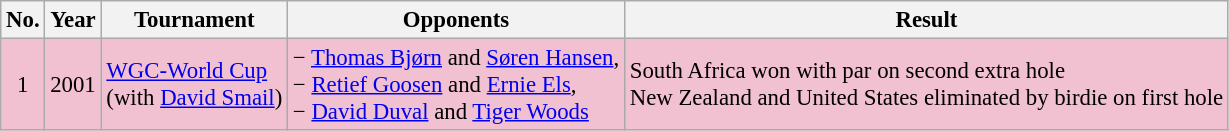<table class="wikitable" style="font-size:95%;">
<tr>
<th>No.</th>
<th>Year</th>
<th>Tournament</th>
<th>Opponents</th>
<th>Result</th>
</tr>
<tr style="background:#F2C1D1;">
<td align=center>1</td>
<td>2001</td>
<td><a href='#'>WGC-World Cup</a><br>(with  <a href='#'>David Smail</a>)</td>
<td> − <a href='#'>Thomas Bjørn</a> and <a href='#'>Søren Hansen</a>,<br> − <a href='#'>Retief Goosen</a> and <a href='#'>Ernie Els</a>,<br> − <a href='#'>David Duval</a> and <a href='#'>Tiger Woods</a></td>
<td>South Africa won with par on second extra hole<br>New Zealand and United States eliminated by birdie on first hole</td>
</tr>
</table>
